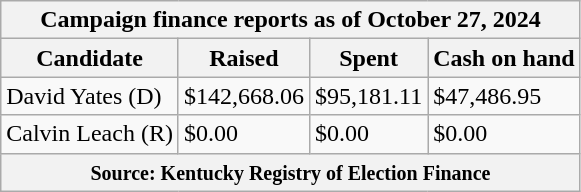<table class="wikitable sortable">
<tr>
<th colspan=4>Campaign finance reports as of October 27, 2024</th>
</tr>
<tr style="text-align:center;">
<th>Candidate</th>
<th>Raised</th>
<th>Spent</th>
<th>Cash on hand</th>
</tr>
<tr>
<td>David Yates (D)</td>
<td>$142,668.06</td>
<td>$95,181.11</td>
<td>$47,486.95</td>
</tr>
<tr>
<td>Calvin Leach (R)</td>
<td>$0.00</td>
<td>$0.00</td>
<td>$0.00</td>
</tr>
<tr>
<th colspan="4"><small>Source: Kentucky Registry of Election Finance</small></th>
</tr>
</table>
